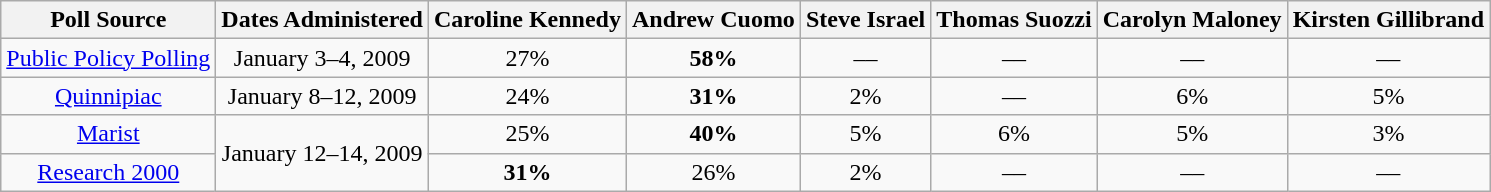<table class="wikitable" style="text-align:center">
<tr valign=bottom>
<th>Poll Source</th>
<th>Dates Administered</th>
<th>Caroline Kennedy</th>
<th>Andrew Cuomo</th>
<th>Steve Israel</th>
<th>Thomas Suozzi</th>
<th>Carolyn Maloney</th>
<th>Kirsten Gillibrand</th>
</tr>
<tr>
<td><a href='#'>Public Policy Polling</a></td>
<td>January 3–4, 2009</td>
<td>27%</td>
<td><strong>58%</strong></td>
<td>––</td>
<td>––</td>
<td>––</td>
<td>––</td>
</tr>
<tr>
<td><a href='#'>Quinnipiac</a></td>
<td>January 8–12, 2009</td>
<td>24%</td>
<td><strong>31%</strong></td>
<td>2%</td>
<td>––</td>
<td>6%</td>
<td>5%</td>
</tr>
<tr>
<td><a href='#'>Marist</a></td>
<td rowspan=2 style="text-align:center">January 12–14, 2009</td>
<td>25%</td>
<td><strong>40%</strong></td>
<td>5%</td>
<td>6%</td>
<td>5%</td>
<td>3%</td>
</tr>
<tr>
<td><a href='#'>Research 2000</a></td>
<td><strong>31%</strong></td>
<td>26%</td>
<td>2%</td>
<td>––</td>
<td>––</td>
<td>––</td>
</tr>
</table>
